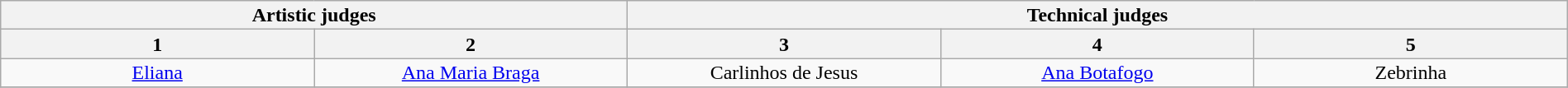<table class="wikitable" style="font-size:100%; line-height:16px; text-align:center" width="100%">
<tr>
<th colspan=2>Artistic judges</th>
<th colspan=3>Technical judges</th>
</tr>
<tr>
<th width="20.0%">1</th>
<th width="20.0%">2</th>
<th width="20.0%">3</th>
<th width="20.0%">4</th>
<th width="20.0%">5</th>
</tr>
<tr>
<td><a href='#'>Eliana</a></td>
<td><a href='#'>Ana Maria Braga</a></td>
<td>Carlinhos de Jesus</td>
<td><a href='#'>Ana Botafogo</a></td>
<td>Zebrinha</td>
</tr>
<tr>
</tr>
</table>
